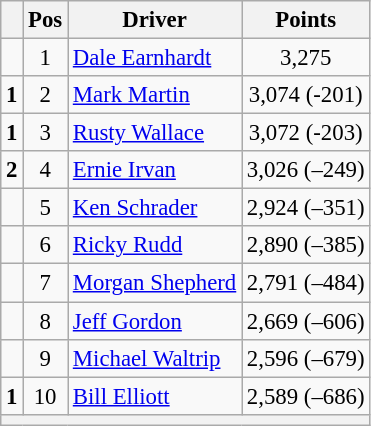<table class="wikitable" style="font-size: 95%;">
<tr>
<th></th>
<th>Pos</th>
<th>Driver</th>
<th>Points</th>
</tr>
<tr>
<td align="left"></td>
<td style="text-align:center;">1</td>
<td><a href='#'>Dale Earnhardt</a></td>
<td style="text-align:center;">3,275</td>
</tr>
<tr>
<td align="left"> <strong>1</strong></td>
<td style="text-align:center;">2</td>
<td><a href='#'>Mark Martin</a></td>
<td style="text-align:center;">3,074 (-201)</td>
</tr>
<tr>
<td align="left"> <strong>1</strong></td>
<td style="text-align:center;">3</td>
<td><a href='#'>Rusty Wallace</a></td>
<td style="text-align:center;">3,072 (-203)</td>
</tr>
<tr>
<td align="left"> <strong>2</strong></td>
<td style="text-align:center;">4</td>
<td><a href='#'>Ernie Irvan</a></td>
<td style="text-align:center;">3,026 (–249)</td>
</tr>
<tr>
<td align="left"></td>
<td style="text-align:center;">5</td>
<td><a href='#'>Ken Schrader</a></td>
<td style="text-align:center;">2,924 (–351)</td>
</tr>
<tr>
<td align="left"></td>
<td style="text-align:center;">6</td>
<td><a href='#'>Ricky Rudd</a></td>
<td style="text-align:center;">2,890 (–385)</td>
</tr>
<tr>
<td align="left"></td>
<td style="text-align:center;">7</td>
<td><a href='#'>Morgan Shepherd</a></td>
<td style="text-align:center;">2,791 (–484)</td>
</tr>
<tr>
<td align="left"></td>
<td style="text-align:center;">8</td>
<td><a href='#'>Jeff Gordon</a></td>
<td style="text-align:center;">2,669 (–606)</td>
</tr>
<tr>
<td align="left"></td>
<td style="text-align:center;">9</td>
<td><a href='#'>Michael Waltrip</a></td>
<td style="text-align:center;">2,596 (–679)</td>
</tr>
<tr>
<td align="left"> <strong>1</strong></td>
<td style="text-align:center;">10</td>
<td><a href='#'>Bill Elliott</a></td>
<td style="text-align:center;">2,589 (–686)</td>
</tr>
<tr class="sortbottom">
<th colspan="9"></th>
</tr>
</table>
